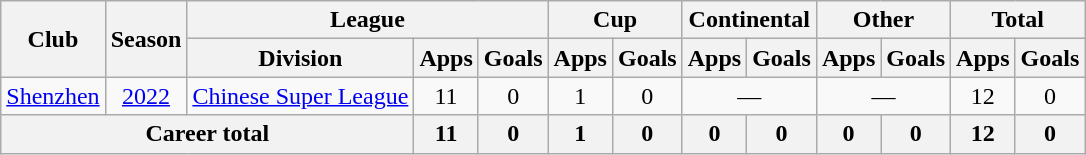<table class="wikitable" style="text-align: center;">
<tr>
<th rowspan=2>Club</th>
<th rowspan=2>Season</th>
<th colspan=3>League</th>
<th colspan=2>Cup</th>
<th colspan=2>Continental</th>
<th colspan=2>Other</th>
<th colspan=2>Total</th>
</tr>
<tr>
<th>Division</th>
<th>Apps</th>
<th>Goals</th>
<th>Apps</th>
<th>Goals</th>
<th>Apps</th>
<th>Goals</th>
<th>Apps</th>
<th>Goals</th>
<th>Apps</th>
<th>Goals</th>
</tr>
<tr>
<td><a href='#'>Shenzhen</a></td>
<td><a href='#'>2022</a></td>
<td><a href='#'>Chinese Super League</a></td>
<td>11</td>
<td>0</td>
<td>1</td>
<td>0</td>
<td colspan="2">—</td>
<td colspan="2">—</td>
<td>12</td>
<td>0</td>
</tr>
<tr>
<th colspan=3>Career total</th>
<th>11</th>
<th>0</th>
<th>1</th>
<th>0</th>
<th>0</th>
<th>0</th>
<th>0</th>
<th>0</th>
<th>12</th>
<th>0</th>
</tr>
</table>
